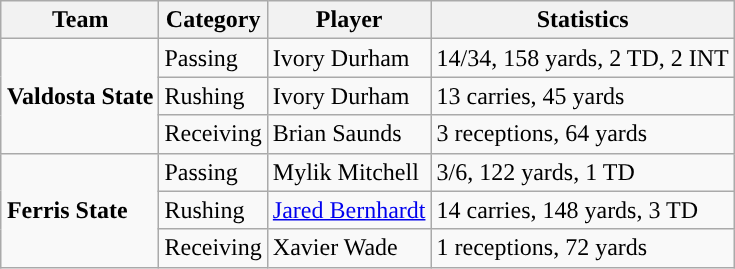<table class="wikitable" style="float: right;">
<tr>
<th>Team</th>
<th>Category</th>
<th>Player</th>
<th>Statistics</th>
</tr>
<tr>
<td rowspan=3><strong>Valdosta State</strong></td>
<td>Passing</td>
<td>Ivory Durham</td>
<td>14/34, 158 yards, 2 TD, 2 INT</td>
</tr>
<tr>
<td>Rushing</td>
<td>Ivory Durham</td>
<td>13 carries, 45 yards</td>
</tr>
<tr>
<td>Receiving</td>
<td>Brian Saunds</td>
<td>3 receptions, 64 yards</td>
</tr>
<tr>
<td rowspan=3><strong>Ferris State</strong></td>
<td>Passing</td>
<td>Mylik Mitchell</td>
<td>3/6, 122 yards, 1 TD</td>
</tr>
<tr>
<td>Rushing</td>
<td><a href='#'>Jared Bernhardt</a></td>
<td>14 carries, 148 yards, 3 TD</td>
</tr>
<tr>
<td>Receiving</td>
<td>Xavier Wade</td>
<td>1 receptions, 72 yards</td>
</tr>
</table>
